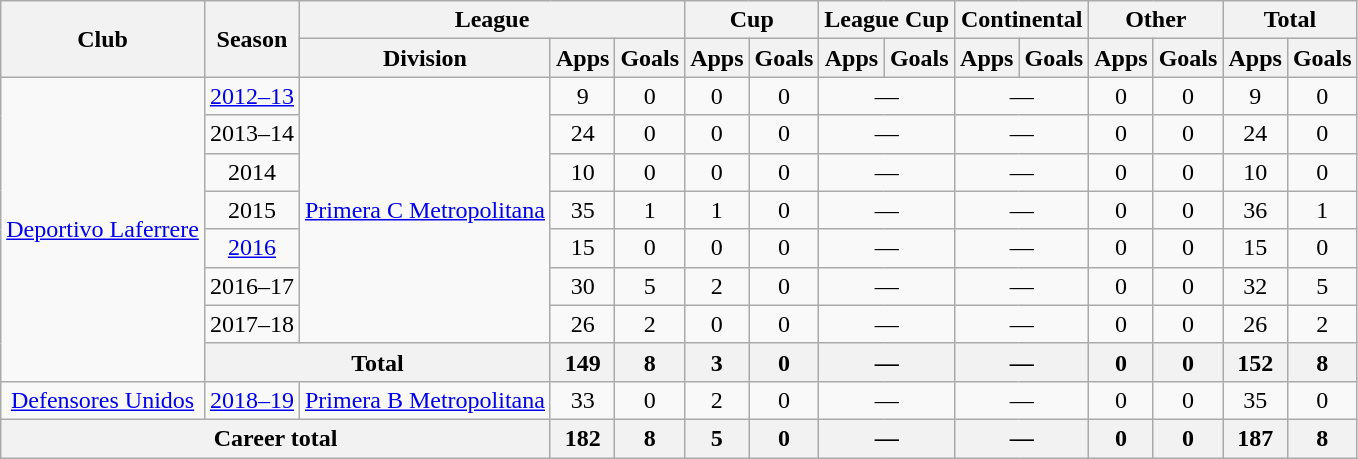<table class="wikitable" style="text-align:center">
<tr>
<th rowspan="2">Club</th>
<th rowspan="2">Season</th>
<th colspan="3">League</th>
<th colspan="2">Cup</th>
<th colspan="2">League Cup</th>
<th colspan="2">Continental</th>
<th colspan="2">Other</th>
<th colspan="2">Total</th>
</tr>
<tr>
<th>Division</th>
<th>Apps</th>
<th>Goals</th>
<th>Apps</th>
<th>Goals</th>
<th>Apps</th>
<th>Goals</th>
<th>Apps</th>
<th>Goals</th>
<th>Apps</th>
<th>Goals</th>
<th>Apps</th>
<th>Goals</th>
</tr>
<tr>
<td rowspan="8"><a href='#'>Deportivo Laferrere</a></td>
<td><a href='#'>2012–13</a></td>
<td rowspan="7"><a href='#'>Primera C Metropolitana</a></td>
<td>9</td>
<td>0</td>
<td>0</td>
<td>0</td>
<td colspan="2">—</td>
<td colspan="2">—</td>
<td>0</td>
<td>0</td>
<td>9</td>
<td>0</td>
</tr>
<tr>
<td>2013–14</td>
<td>24</td>
<td>0</td>
<td>0</td>
<td>0</td>
<td colspan="2">—</td>
<td colspan="2">—</td>
<td>0</td>
<td>0</td>
<td>24</td>
<td>0</td>
</tr>
<tr>
<td>2014</td>
<td>10</td>
<td>0</td>
<td>0</td>
<td>0</td>
<td colspan="2">—</td>
<td colspan="2">—</td>
<td>0</td>
<td>0</td>
<td>10</td>
<td>0</td>
</tr>
<tr>
<td>2015</td>
<td>35</td>
<td>1</td>
<td>1</td>
<td>0</td>
<td colspan="2">—</td>
<td colspan="2">—</td>
<td>0</td>
<td>0</td>
<td>36</td>
<td>1</td>
</tr>
<tr>
<td><a href='#'>2016</a></td>
<td>15</td>
<td>0</td>
<td>0</td>
<td>0</td>
<td colspan="2">—</td>
<td colspan="2">—</td>
<td>0</td>
<td>0</td>
<td>15</td>
<td>0</td>
</tr>
<tr>
<td>2016–17</td>
<td>30</td>
<td>5</td>
<td>2</td>
<td>0</td>
<td colspan="2">—</td>
<td colspan="2">—</td>
<td>0</td>
<td>0</td>
<td>32</td>
<td>5</td>
</tr>
<tr>
<td>2017–18</td>
<td>26</td>
<td>2</td>
<td>0</td>
<td>0</td>
<td colspan="2">—</td>
<td colspan="2">—</td>
<td>0</td>
<td>0</td>
<td>26</td>
<td>2</td>
</tr>
<tr>
<th colspan="2">Total</th>
<th>149</th>
<th>8</th>
<th>3</th>
<th>0</th>
<th colspan="2">—</th>
<th colspan="2">—</th>
<th>0</th>
<th>0</th>
<th>152</th>
<th>8</th>
</tr>
<tr>
<td rowspan="1"><a href='#'>Defensores Unidos</a></td>
<td><a href='#'>2018–19</a></td>
<td rowspan="1"><a href='#'>Primera B Metropolitana</a></td>
<td>33</td>
<td>0</td>
<td>2</td>
<td>0</td>
<td colspan="2">—</td>
<td colspan="2">—</td>
<td>0</td>
<td>0</td>
<td>35</td>
<td>0</td>
</tr>
<tr>
<th colspan="3">Career total</th>
<th>182</th>
<th>8</th>
<th>5</th>
<th>0</th>
<th colspan="2">—</th>
<th colspan="2">—</th>
<th>0</th>
<th>0</th>
<th>187</th>
<th>8</th>
</tr>
</table>
